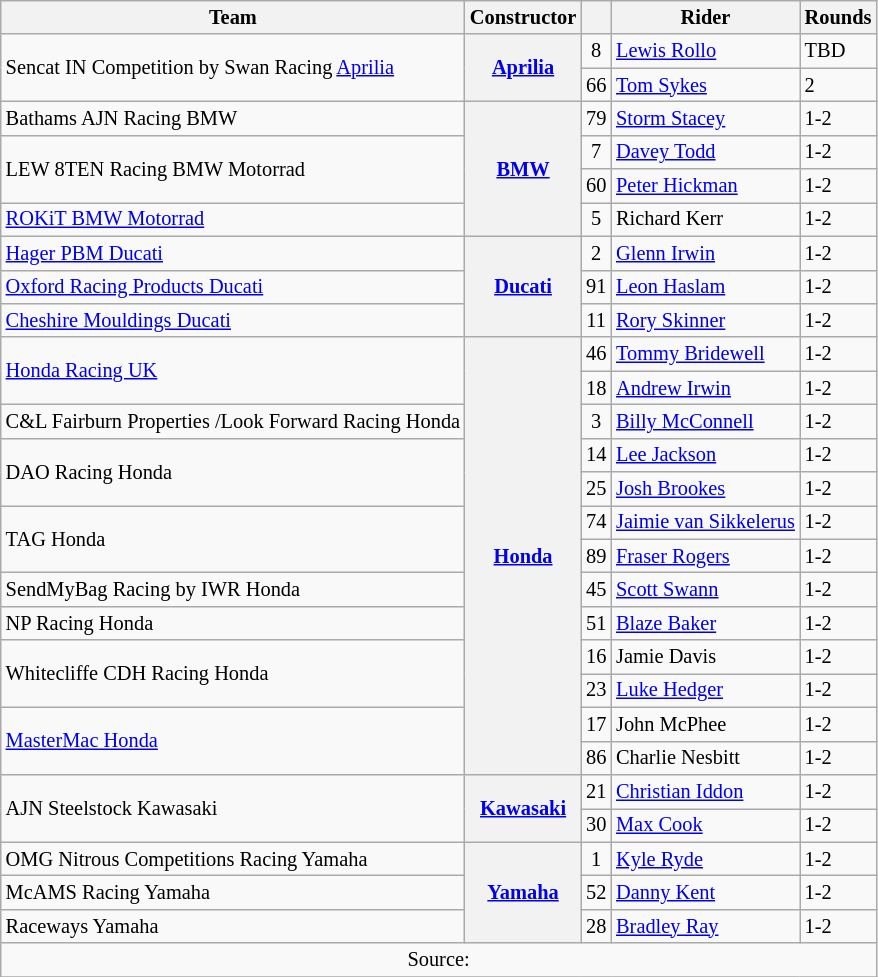<table class="wikitable" style="font-size: 85%;">
<tr>
<th>Team</th>
<th>Constructor</th>
<th></th>
<th>Rider</th>
<th>Rounds</th>
</tr>
<tr>
<td rowspan="2">Sencat IN Competition by Swan Racing <a href='#'>Aprilia</a></td>
<th rowspan="2"><a href='#'>Aprilia</a></th>
<td align="center">8</td>
<td> <a href='#'>Lewis Rollo</a></td>
<td>TBD</td>
</tr>
<tr>
<td align="center">66</td>
<td> <a href='#'>Tom Sykes</a></td>
<td>2</td>
</tr>
<tr>
<td>Bathams AJN Racing BMW</td>
<th rowspan="4"><a href='#'>BMW</a></th>
<td align="center">79</td>
<td> <a href='#'>Storm Stacey</a></td>
<td>1-2</td>
</tr>
<tr>
<td rowspan="2">LEW 8TEN Racing BMW Motorrad</td>
<td align="center">7</td>
<td> <a href='#'>Davey Todd</a></td>
<td>1-2</td>
</tr>
<tr>
<td align="center">60</td>
<td> <a href='#'>Peter Hickman</a></td>
<td>1-2</td>
</tr>
<tr>
<td><a href='#'>ROKiT BMW Motorrad</a></td>
<td align="center">5</td>
<td> Richard Kerr</td>
<td>1-2</td>
</tr>
<tr>
<td><a href='#'>Hager PBM Ducati</a></td>
<th rowspan="3"><a href='#'>Ducati</a></th>
<td align="center">2</td>
<td> <a href='#'>Glenn Irwin</a></td>
<td>1-2</td>
</tr>
<tr>
<td><a href='#'>Oxford Racing Products Ducati</a></td>
<td align="center">91</td>
<td> <a href='#'>Leon Haslam</a></td>
<td>1-2</td>
</tr>
<tr>
<td><a href='#'>Cheshire Mouldings Ducati</a></td>
<td align="center">11</td>
<td> <a href='#'>Rory Skinner</a></td>
<td>1-2</td>
</tr>
<tr>
<td rowspan="2"><a href='#'>Honda Racing UK</a></td>
<th rowspan="13"><a href='#'>Honda</a></th>
<td align="center">46</td>
<td> <a href='#'>Tommy Bridewell</a></td>
<td>1-2</td>
</tr>
<tr>
<td align="center">18</td>
<td> <a href='#'>Andrew Irwin</a></td>
<td>1-2</td>
</tr>
<tr>
<td>C&L Fairburn Properties /Look Forward Racing Honda</td>
<td align="center">3</td>
<td> <a href='#'>Billy McConnell</a></td>
<td>1-2</td>
</tr>
<tr>
<td rowspan="2">DAO Racing Honda</td>
<td align="center">14</td>
<td> <a href='#'>Lee Jackson</a></td>
<td>1-2</td>
</tr>
<tr>
<td align="center">25</td>
<td> <a href='#'>Josh Brookes</a></td>
<td>1-2</td>
</tr>
<tr>
<td rowspan="2">TAG Honda</td>
<td align="center">74</td>
<td> <a href='#'>Jaimie van Sikkelerus</a></td>
<td>1-2</td>
</tr>
<tr>
<td align="center">89</td>
<td> <a href='#'>Fraser Rogers</a></td>
<td>1-2</td>
</tr>
<tr>
<td>SendMyBag Racing by IWR Honda</td>
<td align="center">45</td>
<td> <a href='#'>Scott Swann</a></td>
<td>1-2</td>
</tr>
<tr>
<td>NP Racing Honda</td>
<td align="center">51</td>
<td> <a href='#'>Blaze Baker</a></td>
<td>1-2</td>
</tr>
<tr>
<td rowspan="2">Whitecliffe CDH Racing Honda</td>
<td align="center">16</td>
<td> Jamie Davis</td>
<td>1-2</td>
</tr>
<tr>
<td align="center">23</td>
<td> <a href='#'>Luke Hedger</a></td>
<td>1-2</td>
</tr>
<tr>
<td rowspan="2"><a href='#'>MasterMac Honda</a></td>
<td align="center">17</td>
<td> John McPhee</td>
<td>1-2</td>
</tr>
<tr>
<td align="center">86</td>
<td> Charlie Nesbitt</td>
<td>1-2</td>
</tr>
<tr>
<td rowspan="2">AJN Steelstock Kawasaki</td>
<th rowspan="2"><a href='#'>Kawasaki</a></th>
<td align="center">21</td>
<td> <a href='#'>Christian Iddon</a></td>
<td>1-2</td>
</tr>
<tr>
<td align="center">30</td>
<td> <a href='#'>Max Cook</a></td>
<td>1-2</td>
</tr>
<tr>
<td>OMG Nitrous Competitions Racing Yamaha</td>
<th rowspan="3"><a href='#'>Yamaha</a></th>
<td align="center">1</td>
<td> <a href='#'>Kyle Ryde</a></td>
<td>1-2</td>
</tr>
<tr>
<td>McAMS Racing Yamaha</td>
<td align="center">52</td>
<td> <a href='#'>Danny Kent</a></td>
<td>1-2</td>
</tr>
<tr>
<td>Raceways Yamaha</td>
<td align="center">28</td>
<td> <a href='#'>Bradley Ray</a></td>
<td>1-2</td>
</tr>
<tr>
<td colspan=5 align=center>Source:</td>
</tr>
<tr>
</tr>
</table>
